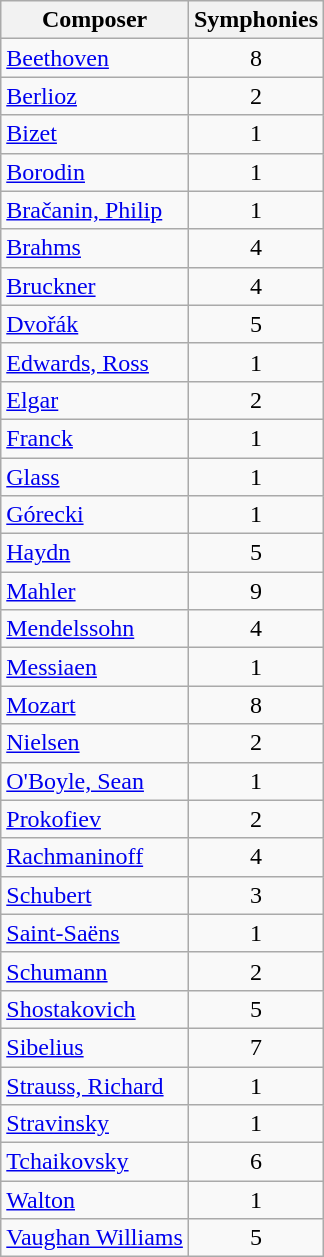<table class="wikitable sortable">
<tr>
<th>Composer</th>
<th>Symphonies</th>
</tr>
<tr>
<td><a href='#'>Beethoven</a></td>
<td align=center>8</td>
</tr>
<tr>
<td><a href='#'>Berlioz</a></td>
<td align=center>2</td>
</tr>
<tr>
<td><a href='#'>Bizet</a></td>
<td align=center>1</td>
</tr>
<tr>
<td><a href='#'>Borodin</a></td>
<td align=center>1</td>
</tr>
<tr>
<td><a href='#'>Bračanin, Philip</a></td>
<td align=center>1</td>
</tr>
<tr>
<td><a href='#'>Brahms</a></td>
<td align=center>4</td>
</tr>
<tr>
<td><a href='#'>Bruckner</a></td>
<td align=center>4</td>
</tr>
<tr>
<td><a href='#'>Dvořák</a></td>
<td align=center>5</td>
</tr>
<tr>
<td><a href='#'>Edwards, Ross</a></td>
<td align=center>1</td>
</tr>
<tr>
<td><a href='#'>Elgar</a></td>
<td align=center>2</td>
</tr>
<tr>
<td><a href='#'>Franck</a></td>
<td align=center>1</td>
</tr>
<tr>
<td><a href='#'>Glass</a></td>
<td align=center>1</td>
</tr>
<tr>
<td><a href='#'>Górecki</a></td>
<td align=center>1</td>
</tr>
<tr>
<td><a href='#'>Haydn</a></td>
<td align=center>5</td>
</tr>
<tr>
<td><a href='#'>Mahler</a></td>
<td align=center>9</td>
</tr>
<tr>
<td><a href='#'>Mendelssohn</a></td>
<td align=center>4</td>
</tr>
<tr>
<td><a href='#'>Messiaen</a></td>
<td align=center>1</td>
</tr>
<tr>
<td><a href='#'>Mozart</a></td>
<td align=center>8</td>
</tr>
<tr>
<td><a href='#'>Nielsen</a></td>
<td align=center>2</td>
</tr>
<tr>
<td><a href='#'>O'Boyle, Sean</a></td>
<td align=center>1</td>
</tr>
<tr>
<td><a href='#'>Prokofiev</a></td>
<td align=center>2</td>
</tr>
<tr>
<td><a href='#'>Rachmaninoff</a></td>
<td align=center>4</td>
</tr>
<tr>
<td><a href='#'>Schubert</a></td>
<td align=center>3</td>
</tr>
<tr>
<td><a href='#'>Saint-Saëns</a></td>
<td align=center>1</td>
</tr>
<tr>
<td><a href='#'>Schumann</a></td>
<td align=center>2</td>
</tr>
<tr>
<td><a href='#'>Shostakovich</a></td>
<td align=center>5</td>
</tr>
<tr>
<td><a href='#'>Sibelius</a></td>
<td align=center>7</td>
</tr>
<tr>
<td><a href='#'>Strauss, Richard</a></td>
<td align=center>1</td>
</tr>
<tr>
<td><a href='#'>Stravinsky</a></td>
<td align=center>1</td>
</tr>
<tr>
<td><a href='#'>Tchaikovsky</a></td>
<td align=center>6</td>
</tr>
<tr>
<td><a href='#'>Walton</a></td>
<td align=center>1</td>
</tr>
<tr>
<td><a href='#'>Vaughan Williams</a></td>
<td align=center>5</td>
</tr>
</table>
